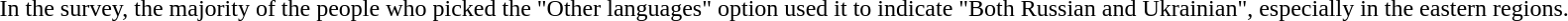<table>
<tr>
<td> In the survey, the majority of the people who picked the "Other languages" option used it to indicate "Both Russian and Ukrainian", especially in the eastern regions.</td>
</tr>
</table>
